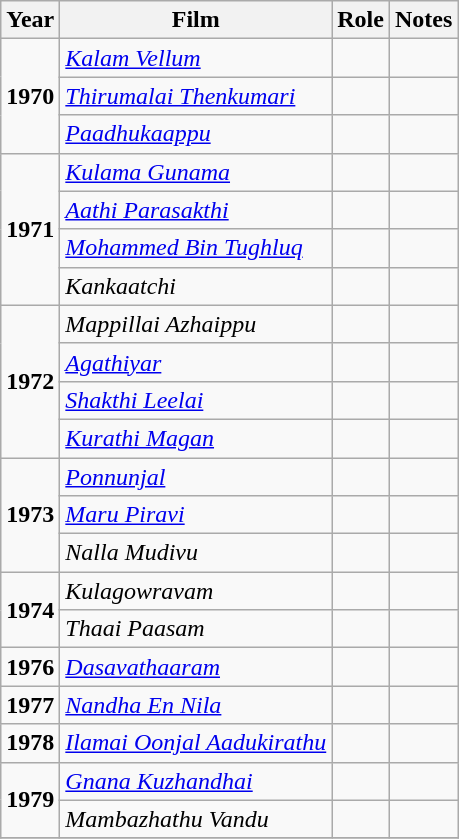<table class="wikitable">
<tr>
<th>Year</th>
<th>Film</th>
<th>Role</th>
<th>Notes</th>
</tr>
<tr>
<td rowspan="3"><strong>1970</strong></td>
<td><em><a href='#'>Kalam Vellum</a></em></td>
<td></td>
<td></td>
</tr>
<tr>
<td><em><a href='#'>Thirumalai Thenkumari</a></em></td>
<td></td>
<td></td>
</tr>
<tr>
<td><em><a href='#'>Paadhukaappu</a></em></td>
<td></td>
<td></td>
</tr>
<tr>
<td rowspan="4"><strong>1971</strong></td>
<td><em><a href='#'>Kulama Gunama</a></em></td>
<td></td>
<td></td>
</tr>
<tr>
<td><em><a href='#'>Aathi Parasakthi</a></em></td>
<td></td>
<td></td>
</tr>
<tr>
<td><a href='#'><em>Mohammed Bin Tughluq</em></a></td>
<td></td>
<td></td>
</tr>
<tr>
<td><em>Kankaatchi</em></td>
<td></td>
<td></td>
</tr>
<tr>
<td rowspan="4"><strong>1972</strong></td>
<td><em>Mappillai Azhaippu</em></td>
<td></td>
<td></td>
</tr>
<tr>
<td><em><a href='#'>Agathiyar</a></em></td>
<td></td>
<td></td>
</tr>
<tr>
<td><em><a href='#'>Shakthi Leelai</a></em></td>
<td></td>
<td></td>
</tr>
<tr>
<td><em><a href='#'>Kurathi Magan</a></em></td>
<td></td>
<td></td>
</tr>
<tr>
<td rowspan="3"><strong>1973</strong></td>
<td><em><a href='#'>Ponnunjal</a></em></td>
<td></td>
<td></td>
</tr>
<tr>
<td><em><a href='#'>Maru Piravi</a></em></td>
<td></td>
<td></td>
</tr>
<tr>
<td><em>Nalla Mudivu</em></td>
<td></td>
<td></td>
</tr>
<tr>
<td rowspan="2"><strong>1974</strong></td>
<td><em>Kulagowravam</em></td>
<td></td>
<td></td>
</tr>
<tr>
<td><em>Thaai Paasam</em></td>
<td></td>
<td></td>
</tr>
<tr>
<td><strong>1976</strong></td>
<td><a href='#'><em>Dasavathaaram</em></a></td>
<td></td>
<td></td>
</tr>
<tr>
<td><strong>1977</strong></td>
<td><em><a href='#'>Nandha En Nila</a></em></td>
<td></td>
<td></td>
</tr>
<tr>
<td><strong>1978</strong></td>
<td><em><a href='#'>Ilamai Oonjal Aadukirathu</a></em></td>
<td></td>
<td></td>
</tr>
<tr>
<td rowspan="2"><strong>1979</strong></td>
<td><em><a href='#'>Gnana Kuzhandhai</a></em></td>
<td></td>
<td></td>
</tr>
<tr>
<td><em>Mambazhathu Vandu</em></td>
<td></td>
<td></td>
</tr>
<tr>
</tr>
</table>
